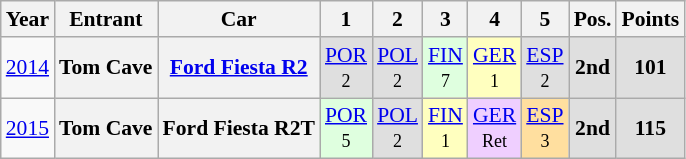<table class="wikitable" style="text-align:center; font-size:90%;">
<tr>
<th>Year</th>
<th>Entrant</th>
<th>Car</th>
<th>1</th>
<th>2</th>
<th>3</th>
<th>4</th>
<th>5</th>
<th>Pos.</th>
<th>Points</th>
</tr>
<tr>
<td><a href='#'>2014</a></td>
<th>Tom Cave</th>
<th><a href='#'>Ford Fiesta R2</a></th>
<td style="background:#dfdfdf;"><a href='#'>POR</a><br><small>2</small></td>
<td style="background:#dfdfdf;"><a href='#'>POL</a><br><small>2</small></td>
<td style="background:#dfffdf;"><a href='#'>FIN</a><br><small>7</small></td>
<td style="background:#FFFFBF;"><a href='#'>GER</a><br><small>1</small></td>
<td style="background:#dfdfdf;"><a href='#'>ESP</a><br><small>2</small></td>
<th style="background:#dfdfdf;">2nd</th>
<th style="background:#dfdfdf;">101</th>
</tr>
<tr>
<td><a href='#'>2015</a></td>
<th>Tom Cave</th>
<th>Ford Fiesta R2T</th>
<td style="background:#dfffdf;"><a href='#'>POR</a><br><small>5</small></td>
<td style="background:#dfdfdf;"><a href='#'>POL</a><br><small>2</small></td>
<td style="background:#FFFFBF;"><a href='#'>FIN</a><br><small>1</small></td>
<td style="background:#EFCFFF;"><a href='#'>GER</a><br><small>Ret</small></td>
<td style="background:#ffdf9f;"><a href='#'>ESP</a><br><small>3</small></td>
<th style="background:#dfdfdf;">2nd</th>
<th style="background:#dfdfdf;">115</th>
</tr>
</table>
